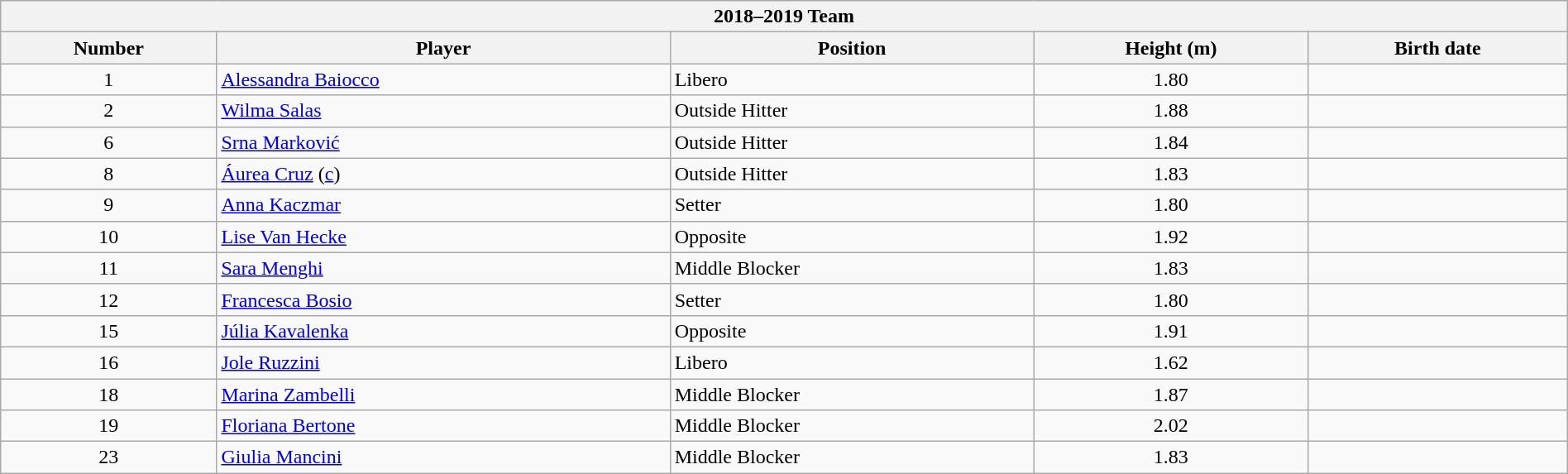<table class="wikitable collapsible collapsed" style="width:100%;">
<tr>
<th colspan=5><strong>2018–2019 Team</strong></th>
</tr>
<tr>
<th>Number</th>
<th>Player</th>
<th>Position</th>
<th>Height (m)</th>
<th>Birth date</th>
</tr>
<tr>
<td align=center>1</td>
<td> <a href='#'>Alessandra Baiocco</a></td>
<td>Libero</td>
<td align=center>1.80</td>
<td></td>
</tr>
<tr>
<td align=center>2</td>
<td> <a href='#'>Wilma Salas</a></td>
<td>Outside Hitter</td>
<td align=center>1.88</td>
<td></td>
</tr>
<tr>
<td align=center>6</td>
<td> <a href='#'>Srna Marković</a></td>
<td>Outside Hitter</td>
<td align=center>1.84</td>
<td></td>
</tr>
<tr>
<td align=center>8</td>
<td> <a href='#'>Áurea Cruz</a> (<a href='#'>c</a>)</td>
<td>Outside Hitter</td>
<td align=center>1.83</td>
<td></td>
</tr>
<tr>
<td align=center>9</td>
<td> <a href='#'>Anna Kaczmar</a></td>
<td>Setter</td>
<td align=center>1.80</td>
<td></td>
</tr>
<tr>
<td align=center>10</td>
<td> <a href='#'>Lise Van Hecke</a></td>
<td>Opposite</td>
<td align=center>1.92</td>
<td></td>
</tr>
<tr>
<td align=center>11</td>
<td> <a href='#'>Sara Menghi</a></td>
<td>Middle Blocker</td>
<td align=center>1.83</td>
<td></td>
</tr>
<tr>
<td align=center>12</td>
<td> <a href='#'>Francesca Bosio</a></td>
<td>Setter</td>
<td align=center>1.80</td>
<td></td>
</tr>
<tr>
<td align=center>15</td>
<td> <a href='#'>Júlia Kavalenka</a></td>
<td>Opposite</td>
<td align=center>1.91</td>
<td></td>
</tr>
<tr>
<td align=center>16</td>
<td> <a href='#'>Jole Ruzzini</a></td>
<td>Libero</td>
<td align=center>1.62</td>
<td></td>
</tr>
<tr>
<td align=center>18</td>
<td> <a href='#'>Marina Zambelli</a></td>
<td>Middle Blocker</td>
<td align=center>1.87</td>
<td></td>
</tr>
<tr>
<td align=center>19</td>
<td> <a href='#'>Floriana Bertone</a></td>
<td>Middle Blocker</td>
<td align=center>2.02</td>
<td></td>
</tr>
<tr>
<td align=center>23</td>
<td> <a href='#'>Giulia Mancini</a></td>
<td>Middle Blocker</td>
<td align=center>1.83</td>
<td></td>
</tr>
</table>
